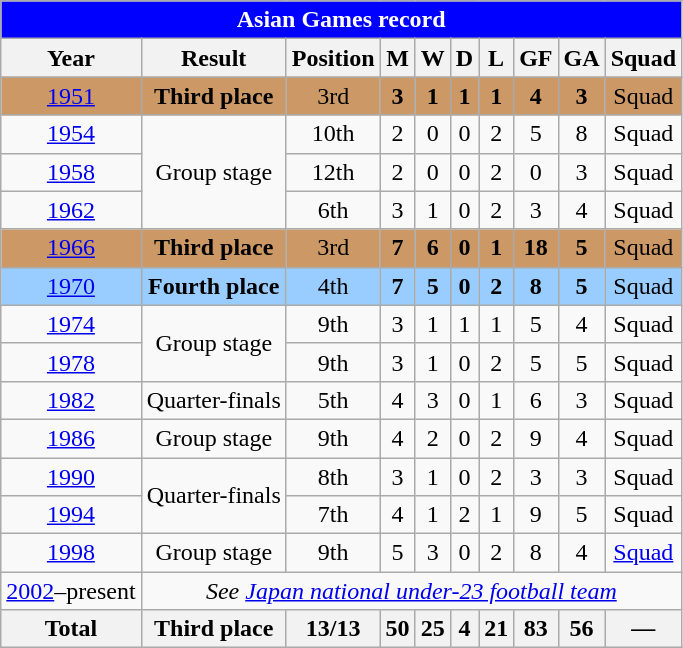<table class="wikitable" style="text-align: center;">
<tr>
<th colspan="10"style=background:blue;color:white>Asian Games record</th>
</tr>
<tr>
<th>Year</th>
<th>Result</th>
<th>Position</th>
<th>M</th>
<th>W</th>
<th>D</th>
<th>L</th>
<th>GF</th>
<th>GA</th>
<th>Squad</th>
</tr>
<tr style="background:#c96;">
<td> <a href='#'>1951</a></td>
<td><strong>Third place</strong></td>
<td>3rd</td>
<td><strong>3</strong></td>
<td><strong>1</strong></td>
<td><strong>1</strong></td>
<td><strong>1</strong></td>
<td><strong>4</strong></td>
<td><strong>3</strong></td>
<td>Squad</td>
</tr>
<tr>
<td> <a href='#'>1954</a></td>
<td rowspan="3">Group stage</td>
<td>10th</td>
<td>2</td>
<td>0</td>
<td>0</td>
<td>2</td>
<td>5</td>
<td>8</td>
<td>Squad</td>
</tr>
<tr>
<td> <a href='#'>1958</a></td>
<td>12th</td>
<td>2</td>
<td>0</td>
<td>0</td>
<td>2</td>
<td>0</td>
<td>3</td>
<td>Squad</td>
</tr>
<tr>
<td> <a href='#'>1962</a></td>
<td>6th</td>
<td>3</td>
<td>1</td>
<td>0</td>
<td>2</td>
<td>3</td>
<td>4</td>
<td>Squad</td>
</tr>
<tr style="background:#c96;">
<td> <a href='#'>1966</a></td>
<td><strong>Third place</strong></td>
<td>3rd</td>
<td><strong>7</strong></td>
<td><strong>6</strong></td>
<td><strong>0</strong></td>
<td><strong>1</strong></td>
<td><strong>18</strong></td>
<td><strong>5</strong></td>
<td>Squad</td>
</tr>
<tr style="background:#9acdff;">
<td> <a href='#'>1970</a></td>
<td><strong>Fourth place</strong></td>
<td>4th</td>
<td><strong>7</strong></td>
<td><strong>5</strong></td>
<td><strong>0</strong></td>
<td><strong>2</strong></td>
<td><strong>8</strong></td>
<td><strong>5</strong></td>
<td>Squad</td>
</tr>
<tr>
<td> <a href='#'>1974</a></td>
<td rowspan="2">Group stage</td>
<td>9th</td>
<td>3</td>
<td>1</td>
<td>1</td>
<td>1</td>
<td>5</td>
<td>4</td>
<td>Squad</td>
</tr>
<tr>
<td> <a href='#'>1978</a></td>
<td>9th</td>
<td>3</td>
<td>1</td>
<td>0</td>
<td>2</td>
<td>5</td>
<td>5</td>
<td>Squad</td>
</tr>
<tr>
<td> <a href='#'>1982</a></td>
<td>Quarter-finals</td>
<td>5th</td>
<td>4</td>
<td>3</td>
<td>0</td>
<td>1</td>
<td>6</td>
<td>3</td>
<td>Squad</td>
</tr>
<tr>
<td> <a href='#'>1986</a></td>
<td>Group stage</td>
<td>9th</td>
<td>4</td>
<td>2</td>
<td>0</td>
<td>2</td>
<td>9</td>
<td>4</td>
<td>Squad</td>
</tr>
<tr>
<td> <a href='#'>1990</a></td>
<td rowspan="2">Quarter-finals</td>
<td>8th</td>
<td>3</td>
<td>1</td>
<td>0</td>
<td>2</td>
<td>3</td>
<td>3</td>
<td>Squad</td>
</tr>
<tr>
<td> <a href='#'>1994</a></td>
<td>7th</td>
<td>4</td>
<td>1</td>
<td>2</td>
<td>1</td>
<td>9</td>
<td>5</td>
<td>Squad</td>
</tr>
<tr>
<td> <a href='#'>1998</a></td>
<td>Group stage</td>
<td>9th</td>
<td>5</td>
<td>3</td>
<td>0</td>
<td>2</td>
<td>8</td>
<td>4</td>
<td><a href='#'>Squad</a></td>
</tr>
<tr>
<td><a href='#'>2002</a>–present</td>
<td colspan=9><em>See <a href='#'>Japan national under-23 football team</a></em></td>
</tr>
<tr>
<th>Total</th>
<th>Third place</th>
<th>13/13</th>
<th>50</th>
<th>25</th>
<th>4</th>
<th>21</th>
<th>83</th>
<th>56</th>
<th>—</th>
</tr>
</table>
